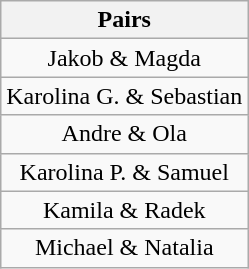<table class="wikitable" style="text-align:center">
<tr>
<th>Pairs</th>
</tr>
<tr>
<td>Jakob & Magda</td>
</tr>
<tr>
<td>Karolina G. & Sebastian</td>
</tr>
<tr>
<td>Andre & Ola</td>
</tr>
<tr>
<td>Karolina P. & Samuel</td>
</tr>
<tr>
<td>Kamila & Radek</td>
</tr>
<tr>
<td>Michael & Natalia</td>
</tr>
</table>
